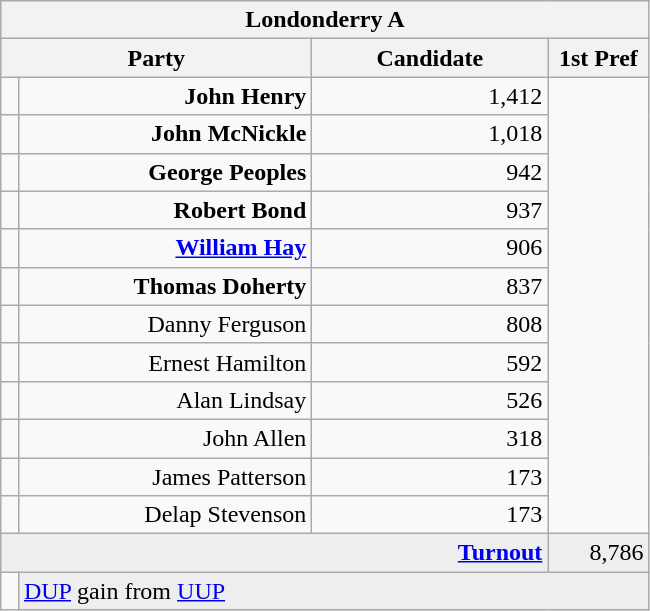<table class="wikitable">
<tr>
<th colspan="4" align="center">Londonderry A</th>
</tr>
<tr>
<th colspan="2" align="center" width=200>Party</th>
<th width=150>Candidate</th>
<th width=60>1st Pref</th>
</tr>
<tr>
<td></td>
<td align="right"><strong>John Henry</strong></td>
<td align="right">1,412</td>
</tr>
<tr>
<td></td>
<td align="right"><strong>John McNickle</strong></td>
<td align="right">1,018</td>
</tr>
<tr>
<td></td>
<td align="right"><strong>George Peoples</strong></td>
<td align="right">942</td>
</tr>
<tr>
<td></td>
<td align="right"><strong>Robert Bond</strong></td>
<td align="right">937</td>
</tr>
<tr>
<td></td>
<td align="right"><strong><a href='#'>William Hay</a></strong></td>
<td align="right">906</td>
</tr>
<tr>
<td></td>
<td align="right"><strong>Thomas Doherty</strong></td>
<td align="right">837</td>
</tr>
<tr>
<td></td>
<td align="right">Danny Ferguson</td>
<td align="right">808</td>
</tr>
<tr>
<td></td>
<td align="right">Ernest Hamilton</td>
<td align="right">592</td>
</tr>
<tr>
<td></td>
<td align="right">Alan Lindsay</td>
<td align="right">526</td>
</tr>
<tr>
<td></td>
<td align="right">John Allen</td>
<td align="right">318</td>
</tr>
<tr>
<td></td>
<td align="right">James Patterson</td>
<td align="right">173</td>
</tr>
<tr>
<td></td>
<td align="right">Delap Stevenson</td>
<td align="right">173</td>
</tr>
<tr bgcolor="EEEEEE">
<td colspan=3 align="right"><strong><a href='#'>Turnout</a></strong></td>
<td align="right">8,786</td>
</tr>
<tr>
<td bgcolor=></td>
<td colspan=3 bgcolor="EEEEEE"><a href='#'>DUP</a> gain from <a href='#'>UUP</a></td>
</tr>
</table>
